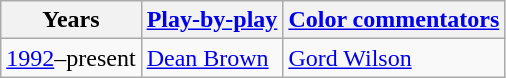<table class="wikitable">
<tr>
<th>Years</th>
<th><a href='#'>Play-by-play</a></th>
<th><a href='#'>Color commentators</a></th>
</tr>
<tr>
<td><a href='#'>1992</a>–present</td>
<td><a href='#'>Dean Brown</a></td>
<td><a href='#'>Gord Wilson</a></td>
</tr>
</table>
